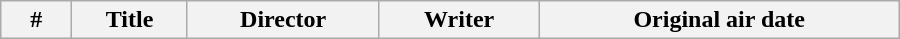<table class="wikitable" style="width:600px;">
<tr>
<th style="width:40px;">#</th>
<th>Title</th>
<th>Director</th>
<th>Writer</th>
<th>Original air date<br>

</th>
</tr>
</table>
